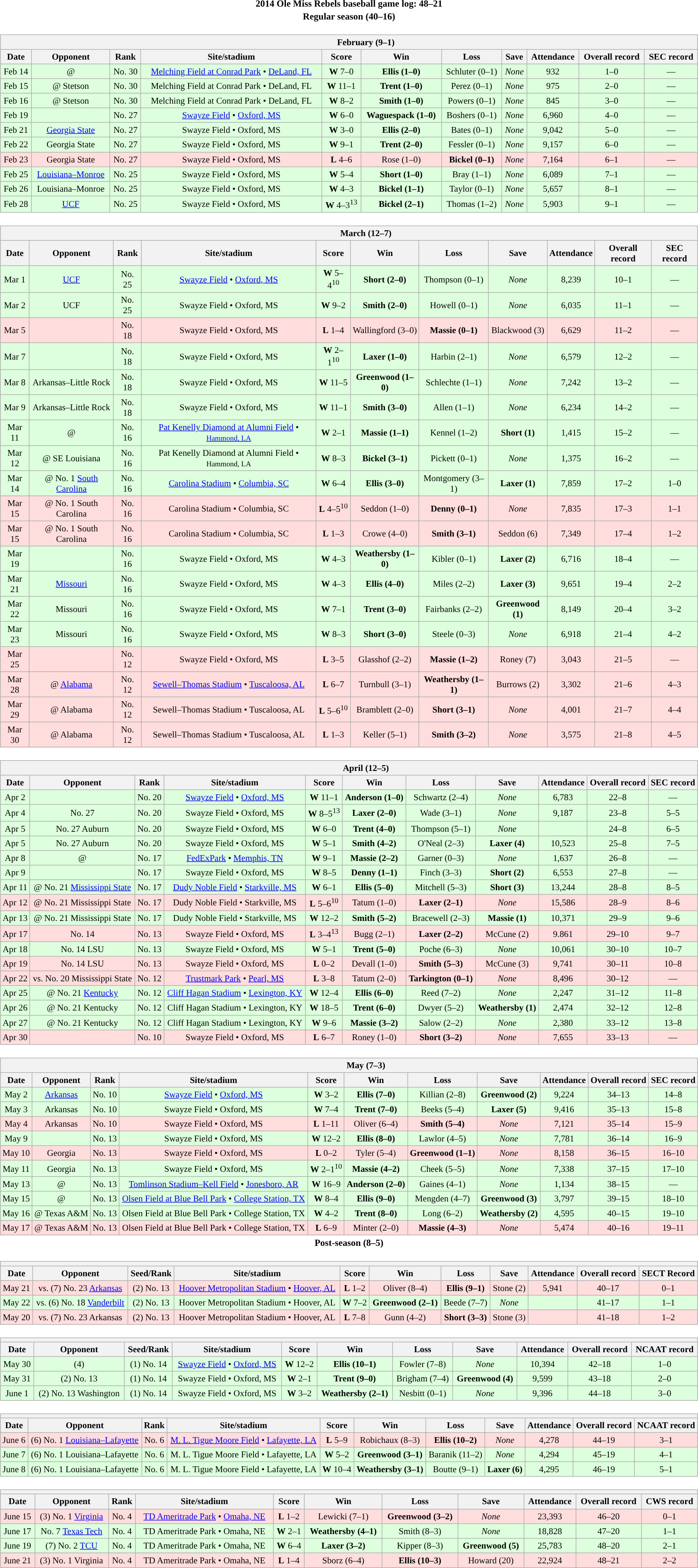<table class="toccolours" width=95% style="clear:both; margin:1.5em auto; text-align:center;">
<tr>
<th colspan=2>2014 Ole Miss Rebels baseball game log: 48–21</th>
</tr>
<tr>
<th colspan=2>Regular season (40–16)</th>
</tr>
<tr valign="top">
<td><br><table class="wikitable collapsible collapsed" style="margin:auto; width:100%; text-align:center; font-size:95%">
<tr>
<th colspan=12 style="padding-left:4em;">February (9–1)</th>
</tr>
<tr>
<th>Date</th>
<th>Opponent</th>
<th>Rank</th>
<th>Site/stadium</th>
<th>Score</th>
<th>Win</th>
<th>Loss</th>
<th>Save</th>
<th>Attendance</th>
<th>Overall record</th>
<th>SEC record</th>
</tr>
<tr bgcolor="#ddffdd">
<td>Feb 14</td>
<td>@ </td>
<td>No. 30</td>
<td><a href='#'>Melching Field at Conrad Park</a> • <a href='#'>DeLand, FL</a></td>
<td><strong>W</strong> 7–0</td>
<td><strong>Ellis (1–0)</strong></td>
<td>Schluter (0–1)</td>
<td><em>None</em></td>
<td>932</td>
<td>1–0</td>
<td>—</td>
</tr>
<tr bgcolor="#ddffdd">
<td>Feb 15</td>
<td>@ Stetson</td>
<td>No. 30</td>
<td>Melching Field at Conrad Park • DeLand, FL</td>
<td><strong>W</strong> 11–1</td>
<td><strong>Trent (1–0)</strong></td>
<td>Perez (0–1)</td>
<td><em>None</em></td>
<td>975</td>
<td>2–0</td>
<td>—</td>
</tr>
<tr bgcolor="#ddffdd">
<td>Feb 16</td>
<td>@ Stetson</td>
<td>No. 30</td>
<td>Melching Field at Conrad Park • DeLand, FL</td>
<td><strong>W</strong> 8–2</td>
<td><strong>Smith (1–0)</strong></td>
<td>Powers (0–1)</td>
<td><em>None</em></td>
<td>845</td>
<td>3–0</td>
<td>—</td>
</tr>
<tr bgcolor="#ddffdd">
<td>Feb 19</td>
<td></td>
<td>No. 27</td>
<td><a href='#'>Swayze Field</a> • <a href='#'>Oxford, MS</a></td>
<td><strong>W</strong> 6–0</td>
<td><strong>Waguespack (1–0)</strong></td>
<td>Boshers (0–1)</td>
<td><em>None</em></td>
<td>6,960</td>
<td>4–0</td>
<td>—</td>
</tr>
<tr bgcolor="#ddffdd">
<td>Feb 21</td>
<td><a href='#'>Georgia State</a></td>
<td>No. 27</td>
<td>Swayze Field • Oxford, MS</td>
<td><strong>W</strong> 3–0</td>
<td><strong>Ellis (2–0)</strong></td>
<td>Bates (0–1)</td>
<td><em>None</em></td>
<td>9,042</td>
<td>5–0</td>
<td>—</td>
</tr>
<tr bgcolor="#ddffdd">
<td>Feb 22</td>
<td>Georgia State</td>
<td>No. 27</td>
<td>Swayze Field • Oxford, MS</td>
<td><strong>W</strong> 9–1</td>
<td><strong>Trent (2–0)</strong></td>
<td>Fessler (0–1)</td>
<td><em>None</em></td>
<td>9,157</td>
<td>6–0</td>
<td>—</td>
</tr>
<tr bgcolor="#ffdddd">
<td>Feb 23</td>
<td>Georgia State</td>
<td>No. 27</td>
<td>Swayze Field • Oxford, MS</td>
<td><strong>L</strong> 4–6</td>
<td>Rose (1–0)</td>
<td><strong>Bickel (0–1)</strong></td>
<td><em>None</em></td>
<td>7,164</td>
<td>6–1</td>
<td>—</td>
</tr>
<tr bgcolor="#ddffdd">
<td>Feb 25</td>
<td><a href='#'>Louisiana–Monroe</a></td>
<td>No. 25</td>
<td>Swayze Field • Oxford, MS</td>
<td><strong>W</strong> 5–4</td>
<td><strong>Short (1–0)</strong></td>
<td>Bray (1–1)</td>
<td><em>None</em></td>
<td>6,089</td>
<td>7–1</td>
<td>—</td>
</tr>
<tr bgcolor="#ddffdd">
<td>Feb 26</td>
<td>Louisiana–Monroe</td>
<td>No. 25</td>
<td>Swayze Field • Oxford, MS</td>
<td><strong>W</strong> 4–3</td>
<td><strong>Bickel (1–1)</strong></td>
<td>Taylor (0–1)</td>
<td><em>None</em></td>
<td>5,657</td>
<td>8–1</td>
<td>—</td>
</tr>
<tr bgcolor="#ddffdd">
<td>Feb 28</td>
<td><a href='#'>UCF</a></td>
<td>No. 25</td>
<td>Swayze Field • Oxford, MS</td>
<td><strong>W</strong> 4–3<sup>13</sup></td>
<td><strong>Bickel (2–1)</strong></td>
<td>Thomas (1–2)</td>
<td><em>None</em></td>
<td>5,903</td>
<td>9–1</td>
<td>—</td>
</tr>
</table>
</td>
</tr>
<tr>
<td><br><table class="wikitable collapsible collapsed" style="margin:auto; width:100%; text-align:center; font-size:95%">
<tr>
<th colspan=12 style="padding-left:4em;">March (12–7)</th>
</tr>
<tr>
<th>Date</th>
<th>Opponent</th>
<th>Rank</th>
<th>Site/stadium</th>
<th>Score</th>
<th>Win</th>
<th>Loss</th>
<th>Save</th>
<th>Attendance</th>
<th>Overall record</th>
<th>SEC record</th>
</tr>
<tr bgcolor="#ddffdd">
<td>Mar 1</td>
<td><a href='#'>UCF</a></td>
<td>No. 25</td>
<td><a href='#'>Swayze Field</a> • <a href='#'>Oxford, MS</a></td>
<td><strong>W</strong> 5–4<sup>10</sup></td>
<td><strong>Short (2–0)</strong></td>
<td>Thompson (0–1)</td>
<td><em>None</em></td>
<td>8,239</td>
<td>10–1</td>
<td>—</td>
</tr>
<tr bgcolor="#ddffdd">
<td>Mar 2</td>
<td>UCF</td>
<td>No. 25</td>
<td>Swayze Field • Oxford, MS</td>
<td><strong>W</strong> 9–2</td>
<td><strong>Smith (2–0)</strong></td>
<td>Howell (0–1)</td>
<td><em>None</em></td>
<td>6,035</td>
<td>11–1</td>
<td>—</td>
</tr>
<tr bgcolor="#ffdddd">
<td>Mar 5</td>
<td></td>
<td>No. 18</td>
<td>Swayze Field • Oxford, MS</td>
<td><strong>L</strong> 1–4</td>
<td>Wallingford (3–0)</td>
<td><strong>Massie (0–1)</strong></td>
<td>Blackwood (3)</td>
<td>6,629</td>
<td>11–2</td>
<td>—</td>
</tr>
<tr bgcolor="#ddffdd">
<td>Mar 7</td>
<td></td>
<td>No. 18</td>
<td>Swayze Field • Oxford, MS</td>
<td><strong>W</strong> 2–1<sup>10</sup></td>
<td><strong>Laxer (1–0)</strong></td>
<td>Harbin (2–1)</td>
<td><em>None</em></td>
<td>6,579</td>
<td>12–2</td>
<td>—</td>
</tr>
<tr bgcolor="#ddffdd">
<td>Mar 8</td>
<td>Arkansas–Little Rock</td>
<td>No. 18</td>
<td>Swayze Field • Oxford, MS</td>
<td><strong>W</strong> 11–5</td>
<td><strong>Greenwood (1–0)</strong></td>
<td>Schlechte (1–1)</td>
<td><em>None</em></td>
<td>7,242</td>
<td>13–2</td>
<td>—</td>
</tr>
<tr bgcolor="#ddffdd">
<td>Mar 9</td>
<td>Arkansas–Little Rock</td>
<td>No. 18</td>
<td>Swayze Field • Oxford, MS</td>
<td><strong>W</strong> 11–1</td>
<td><strong>Smith (3–0)</strong></td>
<td>Allen (1–1)</td>
<td><em>None</em></td>
<td>6,234</td>
<td>14–2</td>
<td>—</td>
</tr>
<tr bgcolor="#ddffdd">
<td>Mar 11</td>
<td>@ </td>
<td>No. 16</td>
<td><a href='#'>Pat Kenelly Diamond at Alumni Field</a> • <small><a href='#'>Hammond, LA</a></small></td>
<td><strong>W</strong> 2–1</td>
<td><strong>Massie (1–1)</strong></td>
<td>Kennel (1–2)</td>
<td><strong>Short (1)</strong></td>
<td>1,415</td>
<td>15–2</td>
<td>—</td>
</tr>
<tr bgcolor="#ddffdd">
<td>Mar 12</td>
<td>@ SE Louisiana</td>
<td>No. 16</td>
<td>Pat Kenelly Diamond at Alumni Field • <small>Hammond, LA</small></td>
<td><strong>W</strong> 8–3</td>
<td><strong>Bickel (3–1)</strong></td>
<td>Pickett (0–1)</td>
<td><em>None</em></td>
<td>1,375</td>
<td>16–2</td>
<td>—</td>
</tr>
<tr bgcolor="#ddffdd">
<td>Mar 14</td>
<td>@ No. 1 <a href='#'>South Carolina</a></td>
<td>No. 16</td>
<td><a href='#'>Carolina Stadium</a> • <a href='#'>Columbia, SC</a></td>
<td><strong>W</strong> 6–4</td>
<td><strong>Ellis (3–0)</strong></td>
<td>Montgomery (3–1)</td>
<td><strong>Laxer (1)</strong></td>
<td>7,859</td>
<td>17–2</td>
<td>1–0</td>
</tr>
<tr bgcolor="#ffdddd">
<td>Mar 15</td>
<td>@ No. 1 South Carolina</td>
<td>No. 16</td>
<td>Carolina Stadium • Columbia, SC</td>
<td><strong>L</strong> 4–5<sup>10</sup></td>
<td>Seddon (1–0)</td>
<td><strong>Denny (0–1)</strong></td>
<td><em>None</em></td>
<td>7,835</td>
<td>17–3</td>
<td>1–1</td>
</tr>
<tr bgcolor="#ffdddd">
<td>Mar 15</td>
<td>@ No. 1 South Carolina</td>
<td>No. 16</td>
<td>Carolina Stadium • Columbia, SC</td>
<td><strong>L</strong> 1–3</td>
<td>Crowe (4–0)</td>
<td><strong>Smith (3–1)</strong></td>
<td>Seddon (6)</td>
<td>7,349</td>
<td>17–4</td>
<td>1–2</td>
</tr>
<tr bgcolor="#ddffdd">
<td>Mar 19</td>
<td></td>
<td>No. 16</td>
<td>Swayze Field • Oxford, MS</td>
<td><strong>W</strong> 4–3</td>
<td><strong>Weathersby (1–0)</strong></td>
<td>Kibler (0–1)</td>
<td><strong>Laxer (2)</strong></td>
<td>6,716</td>
<td>18–4</td>
<td>—</td>
</tr>
<tr bgcolor="#ddffdd">
<td>Mar 21</td>
<td><a href='#'>Missouri</a></td>
<td>No. 16</td>
<td>Swayze Field • Oxford, MS</td>
<td><strong>W</strong> 4–3</td>
<td><strong>Ellis (4–0)</strong></td>
<td>Miles (2–2)</td>
<td><strong>Laxer (3)</strong></td>
<td>9,651</td>
<td>19–4</td>
<td>2–2</td>
</tr>
<tr bgcolor="#ddffdd">
<td>Mar 22</td>
<td>Missouri</td>
<td>No. 16</td>
<td>Swayze Field • Oxford, MS</td>
<td><strong>W</strong> 7–1</td>
<td><strong>Trent (3–0)</strong></td>
<td>Fairbanks (2–2)</td>
<td><strong>Greenwood (1)</strong></td>
<td>8,149</td>
<td>20–4</td>
<td>3–2</td>
</tr>
<tr bgcolor="#ddffdd">
<td>Mar 23</td>
<td>Missouri</td>
<td>No. 16</td>
<td>Swayze Field • Oxford, MS</td>
<td><strong>W</strong> 8–3</td>
<td><strong>Short (3–0)</strong></td>
<td>Steele (0–3)</td>
<td><em>None</em></td>
<td>6,918</td>
<td>21–4</td>
<td>4–2</td>
</tr>
<tr bgcolor="#ffdddd">
<td>Mar 25</td>
<td></td>
<td>No. 12</td>
<td>Swayze Field • Oxford, MS</td>
<td><strong>L</strong> 3–5</td>
<td>Glasshof (2–2)</td>
<td><strong>Massie (1–2)</strong></td>
<td>Roney (7)</td>
<td>3,043</td>
<td>21–5</td>
<td>—</td>
</tr>
<tr bgcolor="#ffdddd">
<td>Mar 28</td>
<td>@ <a href='#'>Alabama</a></td>
<td>No. 12</td>
<td><a href='#'>Sewell–Thomas Stadium</a> • <a href='#'>Tuscaloosa, AL</a></td>
<td><strong>L</strong> 6–7</td>
<td>Turnbull (3–1)</td>
<td><strong>Weathersby (1–1)</strong></td>
<td>Burrows (2)</td>
<td>3,302</td>
<td>21–6</td>
<td>4–3</td>
</tr>
<tr bgcolor="#ffdddd">
<td>Mar 29</td>
<td>@ Alabama</td>
<td>No. 12</td>
<td>Sewell–Thomas Stadium • Tuscaloosa, AL</td>
<td><strong>L</strong> 5–6<sup>10</sup></td>
<td>Bramblett (2–0)</td>
<td><strong>Short (3–1)</strong></td>
<td><em>None</em></td>
<td>4,001</td>
<td>21–7</td>
<td>4–4</td>
</tr>
<tr bgcolor="#ffdddd">
<td>Mar 30</td>
<td>@ Alabama</td>
<td>No. 12</td>
<td>Sewell–Thomas Stadium • Tuscaloosa, AL</td>
<td><strong>L</strong> 1–3</td>
<td>Keller (5–1)</td>
<td><strong>Smith (3–2)</strong></td>
<td><em>None</em></td>
<td>3,575</td>
<td>21–8</td>
<td>4–5</td>
</tr>
</table>
</td>
</tr>
<tr>
<td><br><table class="wikitable collapsible collapsed" style="margin:auto; width:100%; text-align:center; font-size:95%">
<tr>
<th colspan=12 style="padding-left:4em;">April (12–5)</th>
</tr>
<tr>
<th>Date</th>
<th>Opponent</th>
<th>Rank</th>
<th>Site/stadium</th>
<th>Score</th>
<th>Win</th>
<th>Loss</th>
<th>Save</th>
<th>Attendance</th>
<th>Overall record</th>
<th>SEC record</th>
</tr>
<tr bgcolor="#ddffdd">
<td>Apr 2</td>
<td></td>
<td>No. 20</td>
<td><a href='#'>Swayze Field</a> • <a href='#'>Oxford, MS</a></td>
<td><strong>W</strong> 11–1</td>
<td><strong>Anderson (1–0)</strong></td>
<td>Schwartz (2–4)</td>
<td><em>None</em></td>
<td>6,783</td>
<td>22–8</td>
<td>—</td>
</tr>
<tr bgcolor="#ddffdd">
<td>Apr 4</td>
<td>No. 27 </td>
<td>No. 20</td>
<td>Swayze Field • Oxford, MS</td>
<td><strong>W</strong> 8–5<sup>13</sup></td>
<td><strong>Laxer (2–0)</strong></td>
<td>Wade (3–1)</td>
<td><em>None</em></td>
<td>9,187</td>
<td>23–8</td>
<td>5–5</td>
</tr>
<tr bgcolor="#ddffdd">
<td>Apr 5</td>
<td>No. 27 Auburn</td>
<td>No. 20</td>
<td>Swayze Field • Oxford, MS</td>
<td><strong>W</strong> 6–0</td>
<td><strong>Trent (4–0)</strong></td>
<td>Thompson (5–1)</td>
<td><em>None</em></td>
<td></td>
<td>24–8</td>
<td>6–5</td>
</tr>
<tr bgcolor="#ddffdd">
<td>Apr 5</td>
<td>No. 27 Auburn</td>
<td>No. 20</td>
<td>Swayze Field • Oxford, MS</td>
<td><strong>W</strong> 5–1</td>
<td><strong>Smith (4–2)</strong></td>
<td>O'Neal (2–3)</td>
<td><strong>Laxer (4)</strong></td>
<td>10,523</td>
<td>25–8</td>
<td>7–5</td>
</tr>
<tr bgcolor="#ddffdd">
<td>Apr 8</td>
<td>@ </td>
<td>No. 17</td>
<td><a href='#'>FedExPark</a> • <a href='#'>Memphis, TN</a></td>
<td><strong>W</strong> 9–1</td>
<td><strong>Massie (2–2)</strong></td>
<td>Garner (0–3)</td>
<td><em>None</em></td>
<td>1,637</td>
<td>26–8</td>
<td>—</td>
</tr>
<tr bgcolor="#ddffdd">
<td>Apr 9</td>
<td></td>
<td>No. 17</td>
<td>Swayze Field • Oxford, MS</td>
<td><strong>W</strong> 8–5</td>
<td><strong>Denny (1–1)</strong></td>
<td>Finch (3–3)</td>
<td><strong>Short (2)</strong></td>
<td>6,553</td>
<td>27–8</td>
<td>—</td>
</tr>
<tr bgcolor="#ddffdd">
<td>Apr 11</td>
<td>@ No. 21 <a href='#'>Mississippi State</a></td>
<td>No. 17</td>
<td><a href='#'>Dudy Noble Field</a> • <a href='#'>Starkville, MS</a></td>
<td><strong>W</strong> 6–1</td>
<td><strong>Ellis (5–0)</strong></td>
<td>Mitchell (5–3)</td>
<td><strong>Short (3)</strong></td>
<td>13,244</td>
<td>28–8</td>
<td>8–5</td>
</tr>
<tr bgcolor="#ffdddd">
<td>Apr 12</td>
<td>@ No. 21 Mississippi State</td>
<td>No. 17</td>
<td>Dudy Noble Field • Starkville, MS</td>
<td><strong>L</strong> 5–6<sup>10</sup></td>
<td>Tatum (1–0)</td>
<td><strong>Laxer (2–1)</strong></td>
<td><em>None</em></td>
<td>15,586</td>
<td>28–9</td>
<td>8–6</td>
</tr>
<tr bgcolor="#ddffdd">
<td>Apr 13</td>
<td>@ No. 21 Mississippi State</td>
<td>No. 17</td>
<td>Dudy Noble Field • Starkville, MS</td>
<td><strong>W</strong> 12–2</td>
<td><strong>Smith (5–2)</strong></td>
<td>Bracewell (2–3)</td>
<td><strong>Massie (1)</strong></td>
<td>10,371</td>
<td>29–9</td>
<td>9–6</td>
</tr>
<tr bgcolor="#ffdddd">
<td>Apr 17</td>
<td>No. 14 </td>
<td>No. 13</td>
<td>Swayze Field • Oxford, MS</td>
<td><strong>L</strong> 3–4<sup>13</sup></td>
<td>Bugg (2–1)</td>
<td><strong>Laxer (2–2)</strong></td>
<td>McCune (2)</td>
<td>9.861</td>
<td>29–10</td>
<td>9–7</td>
</tr>
<tr bgcolor="#ddffdd">
<td>Apr 18</td>
<td>No. 14 LSU</td>
<td>No. 13</td>
<td>Swayze Field • Oxford, MS</td>
<td><strong>W</strong> 5–1</td>
<td><strong>Trent (5–0)</strong></td>
<td>Poche (6–3)</td>
<td><em>None</em></td>
<td>10,061</td>
<td>30–10</td>
<td>10–7</td>
</tr>
<tr bgcolor="#ffdddd">
<td>Apr 19</td>
<td>No. 14 LSU</td>
<td>No. 13</td>
<td>Swayze Field • Oxford, MS</td>
<td><strong>L</strong> 0–2</td>
<td>Devall (1–0)</td>
<td><strong>Smith (5–3)</strong></td>
<td>McCune (3)</td>
<td>9,741</td>
<td>30–11</td>
<td>10–8</td>
</tr>
<tr bgcolor="#ffdddd">
<td>Apr 22</td>
<td>vs. No. 20 Mississippi State</td>
<td>No. 12</td>
<td><a href='#'>Trustmark Park</a> • <a href='#'>Pearl, MS</a></td>
<td><strong>L</strong> 3–8</td>
<td>Tatum (2–0)</td>
<td><strong>Tarkington (0–1)</strong></td>
<td><em>None</em></td>
<td>8,496</td>
<td>30–12</td>
<td>—</td>
</tr>
<tr bgcolor="#ddffdd">
<td>Apr 25</td>
<td>@ No. 21 <a href='#'>Kentucky</a></td>
<td>No. 12</td>
<td><a href='#'>Cliff Hagan Stadium</a> • <a href='#'>Lexington, KY</a></td>
<td><strong>W</strong> 12–4</td>
<td><strong>Ellis (6–0)</strong></td>
<td>Reed (7–2)</td>
<td><em>None</em></td>
<td>2,247</td>
<td>31–12</td>
<td>11–8</td>
</tr>
<tr bgcolor="#ddffdd">
<td>Apr 26</td>
<td>@ No. 21 Kentucky</td>
<td>No. 12</td>
<td>Cliff Hagan Stadium • Lexington, KY</td>
<td><strong>W</strong> 18–5</td>
<td><strong>Trent (6–0)</strong></td>
<td>Dwyer (5–2)</td>
<td><strong>Weathersby (1)</strong></td>
<td>2,474</td>
<td>32–12</td>
<td>12–8</td>
</tr>
<tr bgcolor="#ddffdd">
<td>Apr 27</td>
<td>@ No. 21 Kentucky</td>
<td>No. 12</td>
<td>Cliff Hagan Stadium • Lexington, KY</td>
<td><strong>W</strong> 9–6</td>
<td><strong>Massie (3–2)</strong></td>
<td>Salow (2–2)</td>
<td><em>None</em></td>
<td>2,380</td>
<td>33–12</td>
<td>13–8</td>
</tr>
<tr bgcolor="#ffdddd">
<td>Apr 30</td>
<td></td>
<td>No. 10</td>
<td>Swayze Field • Oxford, MS</td>
<td><strong>L</strong> 6–7</td>
<td>Roney (1–0)</td>
<td><strong>Short (3–2)</strong></td>
<td><em>None</em></td>
<td>7,655</td>
<td>33–13</td>
<td>—</td>
</tr>
</table>
</td>
</tr>
<tr>
<td><br><table class="wikitable collapsible collapsed" style="margin:auto; width:100%; text-align:center; font-size:95%">
<tr>
<th colspan=12 style="padding-left:4em;">May (7–3)</th>
</tr>
<tr>
<th>Date</th>
<th>Opponent</th>
<th>Rank</th>
<th>Site/stadium</th>
<th>Score</th>
<th>Win</th>
<th>Loss</th>
<th>Save</th>
<th>Attendance</th>
<th>Overall record</th>
<th>SEC record</th>
</tr>
<tr bgcolor="#ddffdd">
<td>May 2</td>
<td><a href='#'>Arkansas</a></td>
<td>No. 10</td>
<td><a href='#'>Swayze Field</a> • <a href='#'>Oxford, MS</a></td>
<td><strong>W</strong> 3–2</td>
<td><strong>Ellis (7–0)</strong></td>
<td>Killian (2–8)</td>
<td><strong>Greenwood (2)</strong></td>
<td>9,224</td>
<td>34–13</td>
<td>14–8</td>
</tr>
<tr bgcolor="#ddffdd">
<td>May 3</td>
<td>Arkansas</td>
<td>No. 10</td>
<td>Swayze Field • Oxford, MS</td>
<td><strong>W</strong> 7–4</td>
<td><strong>Trent (7–0)</strong></td>
<td>Beeks (5–4)</td>
<td><strong>Laxer (5)</strong></td>
<td>9,416</td>
<td>35–13</td>
<td>15–8</td>
</tr>
<tr bgcolor="#ffdddd">
<td>May 4</td>
<td>Arkansas</td>
<td>No. 10</td>
<td>Swayze Field • Oxford, MS</td>
<td><strong>L</strong> 1–11</td>
<td>Oliver (6–4)</td>
<td><strong>Smith (5–4)</strong></td>
<td><em>None</em></td>
<td>7,121</td>
<td>35–14</td>
<td>15–9</td>
</tr>
<tr bgcolor="#ddffdd">
<td>May 9</td>
<td></td>
<td>No. 13</td>
<td>Swayze Field • Oxford, MS</td>
<td><strong>W</strong> 12–2</td>
<td><strong>Ellis (8–0)</strong></td>
<td>Lawlor (4–5)</td>
<td><em>None</em></td>
<td>7,781</td>
<td>36–14</td>
<td>16–9</td>
</tr>
<tr bgcolor="#ffdddd">
<td>May 10</td>
<td>Georgia</td>
<td>No. 13</td>
<td>Swayze Field • Oxford, MS</td>
<td><strong>L</strong> 0–2</td>
<td>Tyler (5–4)</td>
<td><strong>Greenwood (1–1)</strong></td>
<td><em>None</em></td>
<td>8,158</td>
<td>36–15</td>
<td>16–10</td>
</tr>
<tr bgcolor="#ddffdd">
<td>May 11</td>
<td>Georgia</td>
<td>No. 13</td>
<td>Swayze Field • Oxford, MS</td>
<td><strong>W</strong> 2–1<sup>10</sup></td>
<td><strong>Massie (4–2)</strong></td>
<td>Cheek (5–5)</td>
<td><em>None</em></td>
<td>7,338</td>
<td>37–15</td>
<td>17–10</td>
</tr>
<tr bgcolor="#ddffdd">
<td>May 13</td>
<td>@ </td>
<td>No. 13</td>
<td><a href='#'>Tomlinson Stadium–Kell Field</a> • <a href='#'>Jonesboro, AR</a></td>
<td><strong>W</strong> 16–9</td>
<td><strong>Anderson (2–0)</strong></td>
<td>Gaines (4–1)</td>
<td><em>None</em></td>
<td>1,134</td>
<td>38–15</td>
<td>—</td>
</tr>
<tr bgcolor="#ddffdd">
<td>May 15</td>
<td>@ </td>
<td>No. 13</td>
<td><a href='#'>Olsen Field at Blue Bell Park</a> • <a href='#'>College Station, TX</a></td>
<td><strong>W</strong> 8–4</td>
<td><strong>Ellis (9–0)</strong></td>
<td>Mengden (4–7)</td>
<td><strong>Greenwood (3)</strong></td>
<td>3,797</td>
<td>39–15</td>
<td>18–10</td>
</tr>
<tr bgcolor="#ddffdd">
<td>May 16</td>
<td>@ Texas A&M</td>
<td>No. 13</td>
<td>Olsen Field at Blue Bell Park • College Station, TX</td>
<td><strong>W</strong> 4–2</td>
<td><strong>Trent (8–0)</strong></td>
<td>Long (6–2)</td>
<td><strong>Weathersby (2)</strong></td>
<td>4,595</td>
<td>40–15</td>
<td>19–10</td>
</tr>
<tr bgcolor="#ffdddd">
<td>May 17</td>
<td>@ Texas A&M</td>
<td>No. 13</td>
<td>Olsen Field at Blue Bell Park • College Station, TX</td>
<td><strong>L</strong> 6–9</td>
<td>Minter (2–0)</td>
<td><strong>Massie (4–3)</strong></td>
<td><em>None</em></td>
<td>5,474</td>
<td>40–16</td>
<td>19–11</td>
</tr>
</table>
</td>
</tr>
<tr>
<th colspan=2>Post-season (8–5)</th>
</tr>
<tr>
<td><br><table class="wikitable collapsible collapsed" style="margin:auto; width:100%; text-align:center; font-size:95%">
<tr>
<th colspan=12 style="padding-left:4em;"><a href='#'></a></th>
</tr>
<tr>
<th>Date</th>
<th>Opponent</th>
<th>Seed/Rank</th>
<th>Site/stadium</th>
<th>Score</th>
<th>Win</th>
<th>Loss</th>
<th>Save</th>
<th>Attendance</th>
<th>Overall record</th>
<th>SECT Record</th>
</tr>
<tr bgcolor="#ffdddd">
<td>May 21</td>
<td>vs. (7) No. 23 <a href='#'>Arkansas</a></td>
<td>(2) No. 13</td>
<td><a href='#'>Hoover Metropolitan Stadium</a> • <a href='#'>Hoover, AL</a></td>
<td><strong>L</strong> 1–2</td>
<td>Oliver (8–4)</td>
<td><strong>Ellis (9–1)</strong></td>
<td>Stone (2)</td>
<td>5,941</td>
<td>40–17</td>
<td>0–1</td>
</tr>
<tr bgcolor="#ddffdd">
<td>May 22</td>
<td>vs. (6) No. 18 <a href='#'>Vanderbilt</a></td>
<td>(2) No. 13</td>
<td>Hoover Metropolitan Stadium • Hoover, AL</td>
<td><strong>W</strong> 7–2</td>
<td><strong>Greenwood (2–1)</strong></td>
<td>Beede (7–7)</td>
<td><em>None</em></td>
<td></td>
<td>41–17</td>
<td>1–1</td>
</tr>
<tr bgcolor="#ffdddd">
<td>May 20</td>
<td>vs. (7) No. 23 Arkansas</td>
<td>(2) No. 13</td>
<td>Hoover Metropolitan Stadium • Hoover, AL</td>
<td><strong>L</strong> 7–8</td>
<td>Gunn (4–2)</td>
<td><strong>Short (3–3)</strong></td>
<td>Stone (3)</td>
<td></td>
<td>41–18</td>
<td>1–2</td>
</tr>
</table>
</td>
</tr>
<tr>
<td><br><table class="wikitable collapsible collapsed" style="margin:auto; width:100%; text-align:center; font-size:95%">
<tr>
<th colspan=12 style="padding-left:4em;"><a href='#'></a></th>
</tr>
<tr>
<th>Date</th>
<th>Opponent</th>
<th>Seed/Rank</th>
<th>Site/stadium</th>
<th>Score</th>
<th>Win</th>
<th>Loss</th>
<th>Save</th>
<th>Attendance</th>
<th>Overall record</th>
<th>NCAAT record</th>
</tr>
<tr bgcolor="#ddffdd">
<td>May 30</td>
<td>(4) </td>
<td>(1) No. 14</td>
<td><a href='#'>Swayze Field</a> • <a href='#'>Oxford, MS</a></td>
<td><strong>W</strong> 12–2</td>
<td><strong>Ellis (10–1)</strong></td>
<td>Fowler (7–8)</td>
<td><em>None</em></td>
<td>10,394</td>
<td>42–18</td>
<td>1–0</td>
</tr>
<tr bgcolor="#ddffdd">
<td>May 31</td>
<td>(2) No. 13 </td>
<td>(1) No. 14</td>
<td>Swayze Field • Oxford, MS</td>
<td><strong>W</strong> 2–1</td>
<td><strong>Trent (9–0)</strong></td>
<td>Brigham (7–4)</td>
<td><strong>Greenwood (4)</strong></td>
<td>9,599</td>
<td>43–18</td>
<td>2–0</td>
</tr>
<tr bgcolor="#ddffdd">
<td>June 1</td>
<td>(2) No. 13 Washington</td>
<td>(1) No. 14</td>
<td>Swayze Field • Oxford, MS</td>
<td><strong>W</strong> 3–2</td>
<td><strong>Weathersby (2–1)</strong></td>
<td>Nesbitt (0–1)</td>
<td><em>None</em></td>
<td>9,396</td>
<td>44–18</td>
<td>3–0</td>
</tr>
</table>
</td>
</tr>
<tr>
<td><br><table class="wikitable collapsible collapsed" style="margin:auto; width:100%; text-align:center; font-size:95%">
<tr>
<th colspan=12 style="padding-left:4em;"><a href='#'></a></th>
</tr>
<tr>
<th>Date</th>
<th>Opponent</th>
<th>Rank</th>
<th>Site/stadium</th>
<th>Score</th>
<th>Win</th>
<th>Loss</th>
<th>Save</th>
<th>Attendance</th>
<th>Overall record</th>
<th>NCAAT record</th>
</tr>
<tr bgcolor="#ffdddd">
<td>June 6</td>
<td>(6) No. 1 <a href='#'>Louisiana–Lafayette</a></td>
<td>No. 6</td>
<td><a href='#'>M. L. Tigue Moore Field</a> • <a href='#'>Lafayette, LA</a></td>
<td><strong>L</strong> 5–9</td>
<td>Robichaux (8–3)</td>
<td><strong>Ellis (10–2)</strong></td>
<td><em>None</em></td>
<td>4,278</td>
<td>44–19</td>
<td>3–1</td>
</tr>
<tr bgcolor="#ddffdd">
<td>June 7</td>
<td>(6) No. 1 Louisiana–Lafayette</td>
<td>No. 6</td>
<td>M. L. Tigue Moore Field • Lafayette, LA</td>
<td><strong>W</strong> 5–2</td>
<td><strong>Greenwood (3–1)</strong></td>
<td>Baranik (11–2)</td>
<td><em>None</em></td>
<td>4,294</td>
<td>45–19</td>
<td>4–1</td>
</tr>
<tr bgcolor="#ddffdd">
<td>June 8</td>
<td>(6) No. 1 Louisiana–Lafayette</td>
<td>No. 6</td>
<td>M. L. Tigue Moore Field • Lafayette, LA</td>
<td><strong>W</strong> 10–4</td>
<td><strong>Weathersby (3–1)</strong></td>
<td>Boutte (9–1)</td>
<td><strong>Laxer (6)</strong></td>
<td>4,295</td>
<td>46–19</td>
<td>5–1</td>
</tr>
</table>
</td>
</tr>
<tr>
<td><br><table class="wikitable collapsible collapsed" style="margin:auto; width:100%; text-align:center; font-size:95%">
<tr>
<th colspan=12 style="padding-left:4em;"><a href='#'></a></th>
</tr>
<tr>
<th>Date</th>
<th>Opponent</th>
<th>Rank</th>
<th>Site/stadium</th>
<th>Score</th>
<th>Win</th>
<th>Loss</th>
<th>Save</th>
<th>Attendance</th>
<th>Overall record</th>
<th>CWS record</th>
</tr>
<tr bgcolor="#ffdddd">
<td>June 15</td>
<td>(3) No. 1 <a href='#'>Virginia</a></td>
<td>No. 4</td>
<td><a href='#'>TD Ameritrade Park</a> • <a href='#'>Omaha, NE</a></td>
<td><strong>L</strong> 1–2</td>
<td>Lewicki (7–1)</td>
<td><strong>Greenwood (3–2)</strong></td>
<td><em>None</em></td>
<td>23,393</td>
<td>46–20</td>
<td>0–1</td>
</tr>
<tr bgcolor="#ddffdd">
<td>June 17</td>
<td>No. 7 <a href='#'>Texas Tech</a></td>
<td>No. 4</td>
<td>TD Ameritrade Park • Omaha, NE</td>
<td><strong>W</strong> 2–1</td>
<td><strong>Weathersby (4–1)</strong></td>
<td>Smith (8–3)</td>
<td><em>None</em></td>
<td>18,828</td>
<td>47–20</td>
<td>1–1</td>
</tr>
<tr bgcolor="#ddffdd">
<td>June 19</td>
<td>(7) No. 2 <a href='#'>TCU</a></td>
<td>No. 4</td>
<td>TD Ameritrade Park • Omaha, NE</td>
<td><strong>W</strong> 6–4</td>
<td><strong>Laxer (3–2)</strong></td>
<td>Kipper (8–3)</td>
<td><strong>Greenwood (5)</strong></td>
<td>25,783</td>
<td>48–20</td>
<td>2–1</td>
</tr>
<tr bgcolor="#ffdddd">
<td>June 21</td>
<td>(3) No. 1 Virginia</td>
<td>No. 4</td>
<td>TD Ameritrade Park • Omaha, NE</td>
<td><strong>L</strong> 1–4</td>
<td>Sborz (6–4)</td>
<td><strong>Ellis (10–3)</strong></td>
<td>Howard (20)</td>
<td>22,924</td>
<td>48–21</td>
<td>2–2</td>
</tr>
</table>
</td>
</tr>
</table>
